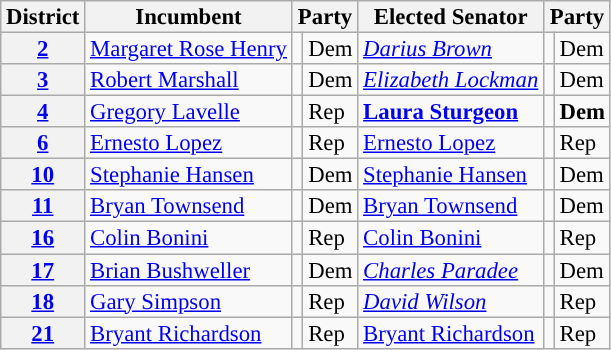<table class="sortable wikitable" style="font-size:95%;line-height:14px;">
<tr>
<th colspan="1">District</th>
<th class="unsortable">Incumbent</th>
<th colspan="2">Party</th>
<th class="unsortable">Elected Senator</th>
<th colspan="2">Party</th>
</tr>
<tr>
<th><a href='#'>2</a></th>
<td><a href='#'>Margaret Rose Henry</a></td>
<td style="background:"></td>
<td>Dem</td>
<td><em><a href='#'>Darius Brown</a></em></td>
<td style="background:"></td>
<td>Dem</td>
</tr>
<tr>
<th><a href='#'>3</a></th>
<td><a href='#'>Robert Marshall</a></td>
<td style="background:"></td>
<td>Dem</td>
<td><em><a href='#'>Elizabeth Lockman</a></em></td>
<td style="background:"></td>
<td>Dem</td>
</tr>
<tr>
<th><a href='#'>4</a></th>
<td><a href='#'>Gregory Lavelle</a></td>
<td style="background:"></td>
<td>Rep</td>
<td><strong><a href='#'>Laura Sturgeon</a></strong></td>
<td style="background:"></td>
<td><strong>Dem</strong></td>
</tr>
<tr>
<th><a href='#'>6</a></th>
<td><a href='#'>Ernesto Lopez</a></td>
<td style="background:"></td>
<td>Rep</td>
<td><a href='#'>Ernesto Lopez</a></td>
<td style="background:"></td>
<td>Rep</td>
</tr>
<tr>
<th><a href='#'>10</a></th>
<td><a href='#'>Stephanie Hansen</a></td>
<td style="background:"></td>
<td>Dem</td>
<td><a href='#'>Stephanie Hansen</a></td>
<td style="background:"></td>
<td>Dem</td>
</tr>
<tr>
<th><a href='#'>11</a></th>
<td><a href='#'>Bryan Townsend</a></td>
<td style="background:"></td>
<td>Dem</td>
<td><a href='#'>Bryan Townsend</a></td>
<td style="background:"></td>
<td>Dem</td>
</tr>
<tr>
<th><a href='#'>16</a></th>
<td><a href='#'>Colin Bonini</a></td>
<td style="background:"></td>
<td>Rep</td>
<td><a href='#'>Colin Bonini</a></td>
<td style="background:"></td>
<td>Rep</td>
</tr>
<tr>
<th><a href='#'>17</a></th>
<td><a href='#'>Brian Bushweller</a></td>
<td style="background:"></td>
<td>Dem</td>
<td><em><a href='#'>Charles Paradee</a></em></td>
<td style="background:"></td>
<td>Dem</td>
</tr>
<tr>
<th><a href='#'>18</a></th>
<td><a href='#'>Gary Simpson</a></td>
<td style="background:"></td>
<td>Rep</td>
<td><em><a href='#'>David Wilson</a></em></td>
<td style="background:"></td>
<td>Rep</td>
</tr>
<tr>
<th><a href='#'>21</a></th>
<td><a href='#'>Bryant Richardson</a></td>
<td style="background:"></td>
<td>Rep</td>
<td><a href='#'>Bryant Richardson</a></td>
<td style="background:"></td>
<td>Rep</td>
</tr>
</table>
